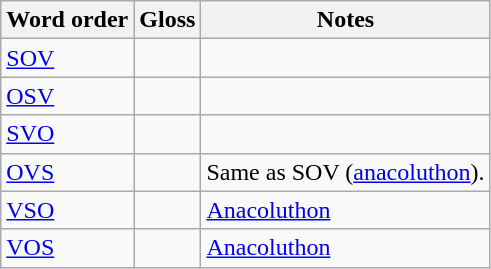<table class="wikitable">
<tr>
<th>Word order</th>
<th>Gloss</th>
<th>Notes</th>
</tr>
<tr>
<td><a href='#'>SOV</a></td>
<td></td>
<td></td>
</tr>
<tr>
<td><a href='#'>OSV</a></td>
<td></td>
<td></td>
</tr>
<tr>
<td><a href='#'>SVO</a></td>
<td></td>
<td></td>
</tr>
<tr>
<td><a href='#'>OVS</a></td>
<td></td>
<td>Same as SOV (<a href='#'>anacoluthon</a>).</td>
</tr>
<tr>
<td><a href='#'>VSO</a></td>
<td></td>
<td><a href='#'>Anacoluthon</a></td>
</tr>
<tr>
<td><a href='#'>VOS</a></td>
<td></td>
<td><a href='#'>Anacoluthon</a></td>
</tr>
</table>
